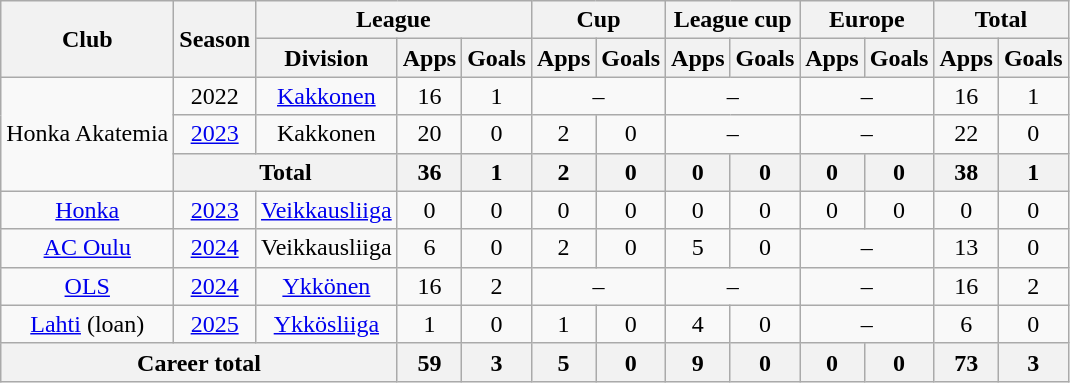<table class="wikitable" style="text-align:center">
<tr>
<th rowspan="2">Club</th>
<th rowspan="2">Season</th>
<th colspan="3">League</th>
<th colspan="2">Cup</th>
<th colspan="2">League cup</th>
<th colspan="2">Europe</th>
<th colspan="2">Total</th>
</tr>
<tr>
<th>Division</th>
<th>Apps</th>
<th>Goals</th>
<th>Apps</th>
<th>Goals</th>
<th>Apps</th>
<th>Goals</th>
<th>Apps</th>
<th>Goals</th>
<th>Apps</th>
<th>Goals</th>
</tr>
<tr>
<td rowspan="3">Honka Akatemia</td>
<td>2022</td>
<td><a href='#'>Kakkonen</a></td>
<td>16</td>
<td>1</td>
<td colspan=2>–</td>
<td colspan=2>–</td>
<td colspan=2>–</td>
<td>16</td>
<td>1</td>
</tr>
<tr>
<td><a href='#'>2023</a></td>
<td>Kakkonen</td>
<td>20</td>
<td>0</td>
<td>2</td>
<td>0</td>
<td colspan=2>–</td>
<td colspan=2>–</td>
<td>22</td>
<td>0</td>
</tr>
<tr>
<th colspan=2>Total</th>
<th>36</th>
<th>1</th>
<th>2</th>
<th>0</th>
<th>0</th>
<th>0</th>
<th>0</th>
<th>0</th>
<th>38</th>
<th>1</th>
</tr>
<tr>
<td><a href='#'>Honka</a></td>
<td><a href='#'>2023</a></td>
<td><a href='#'>Veikkausliiga</a></td>
<td>0</td>
<td>0</td>
<td>0</td>
<td>0</td>
<td>0</td>
<td>0</td>
<td>0</td>
<td>0</td>
<td>0</td>
<td>0</td>
</tr>
<tr>
<td><a href='#'>AC Oulu</a></td>
<td><a href='#'>2024</a></td>
<td>Veikkausliiga</td>
<td>6</td>
<td>0</td>
<td>2</td>
<td>0</td>
<td>5</td>
<td>0</td>
<td colspan=2>–</td>
<td>13</td>
<td>0</td>
</tr>
<tr>
<td><a href='#'>OLS</a></td>
<td><a href='#'>2024</a></td>
<td><a href='#'>Ykkönen</a></td>
<td>16</td>
<td>2</td>
<td colspan=2>–</td>
<td colspan=2>–</td>
<td colspan=2>–</td>
<td>16</td>
<td>2</td>
</tr>
<tr>
<td><a href='#'>Lahti</a> (loan)</td>
<td><a href='#'>2025</a></td>
<td><a href='#'>Ykkösliiga</a></td>
<td>1</td>
<td>0</td>
<td>1</td>
<td>0</td>
<td>4</td>
<td>0</td>
<td colspan=2>–</td>
<td>6</td>
<td>0</td>
</tr>
<tr>
<th colspan="3">Career total</th>
<th>59</th>
<th>3</th>
<th>5</th>
<th>0</th>
<th>9</th>
<th>0</th>
<th>0</th>
<th>0</th>
<th>73</th>
<th>3</th>
</tr>
</table>
